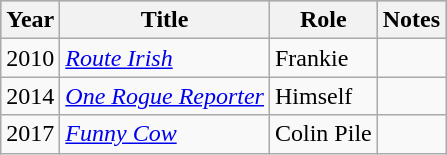<table class="wikitable">
<tr style="background:#b0c4de; text-align:center;">
<th>Year</th>
<th>Title</th>
<th>Role</th>
<th>Notes</th>
</tr>
<tr>
<td>2010</td>
<td><em><a href='#'>Route Irish</a></em></td>
<td>Frankie</td>
<td></td>
</tr>
<tr>
<td>2014</td>
<td><em><a href='#'>One Rogue Reporter</a></em></td>
<td>Himself</td>
<td></td>
</tr>
<tr>
<td>2017</td>
<td><em><a href='#'>Funny Cow</a></em></td>
<td>Colin Pile</td>
<td></td>
</tr>
</table>
